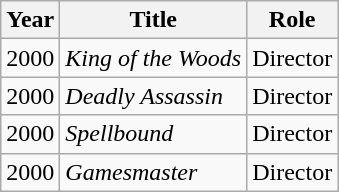<table class="wikitable sortable">
<tr>
<th>Year</th>
<th>Title</th>
<th>Role</th>
</tr>
<tr>
<td>2000</td>
<td><em>King of the Woods</em></td>
<td>Director</td>
</tr>
<tr>
<td>2000</td>
<td><em>Deadly Assassin</em></td>
<td>Director</td>
</tr>
<tr>
<td>2000</td>
<td><em>Spellbound</em></td>
<td>Director</td>
</tr>
<tr>
<td>2000</td>
<td><em>Gamesmaster</em></td>
<td>Director</td>
</tr>
</table>
